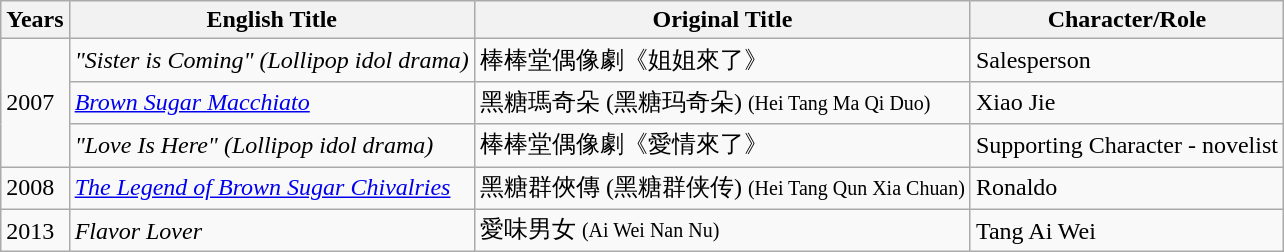<table class="wikitable">
<tr>
<th>Years</th>
<th>English Title</th>
<th>Original Title</th>
<th>Character/Role</th>
</tr>
<tr>
<td rowspan=3>2007</td>
<td><em>"Sister is Coming" (Lollipop idol drama)</em></td>
<td>棒棒堂偶像劇《姐姐來了》</td>
<td>Salesperson</td>
</tr>
<tr>
<td><em><a href='#'>Brown Sugar Macchiato</a></em></td>
<td>黑糖瑪奇朵 (黑糖玛奇朵) <small>(Hei Tang Ma Qi Duo)</small></td>
<td>Xiao Jie</td>
</tr>
<tr>
<td><em>"Love Is Here" (Lollipop idol drama)</em></td>
<td>棒棒堂偶像劇《愛情來了》</td>
<td>Supporting Character - novelist</td>
</tr>
<tr>
<td>2008</td>
<td><em><a href='#'>The Legend of Brown Sugar Chivalries</a></em></td>
<td>黑糖群俠傳 (黑糖群侠传) <small>(Hei Tang Qun Xia Chuan)</small></td>
<td>Ronaldo</td>
</tr>
<tr>
<td>2013</td>
<td><em>Flavor Lover</em></td>
<td>愛味男女 <small>(Ai Wei Nan Nu)</small></td>
<td>Tang Ai Wei</td>
</tr>
</table>
